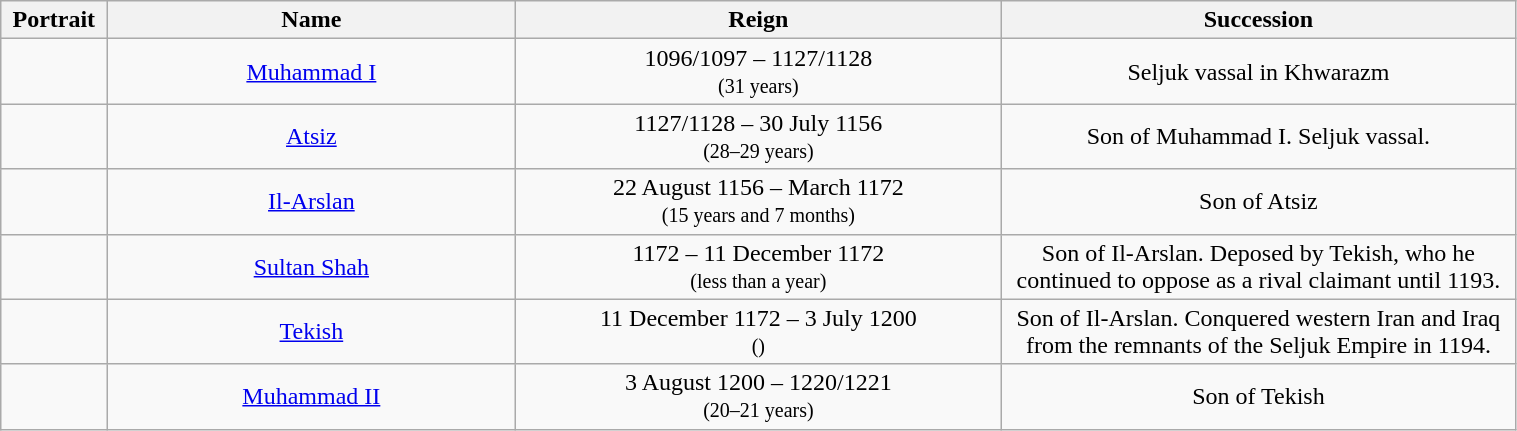<table class="wikitable" style="text-align:center; width:80%;">
<tr>
<th width="7%">Portrait</th>
<th width="27%">Name</th>
<th width="32%">Reign</th>
<th width="34%">Succession</th>
</tr>
<tr>
<td></td>
<td><a href='#'>Muhammad I</a></td>
<td>1096/1097 – 1127/1128<br><small>(31 years)</small></td>
<td>Seljuk vassal in Khwarazm</td>
</tr>
<tr>
<td></td>
<td><a href='#'>Atsiz</a></td>
<td>1127/1128 – 30 July 1156<br><small>(28–29 years)</small></td>
<td>Son of Muhammad I. Seljuk vassal.</td>
</tr>
<tr>
<td></td>
<td><a href='#'>Il-Arslan</a></td>
<td>22 August 1156 – March 1172<br><small>(15 years and 7 months)</small></td>
<td>Son of Atsiz</td>
</tr>
<tr>
<td></td>
<td><a href='#'>Sultan Shah</a></td>
<td>1172 – 11 December 1172<br><small>(less than a year)</small></td>
<td>Son of Il-Arslan. Deposed by Tekish, who he continued to oppose as a rival claimant until 1193.</td>
</tr>
<tr>
<td></td>
<td><a href='#'>Tekish</a></td>
<td>11 December 1172 – 3 July 1200<br><small>()</small></td>
<td>Son of Il-Arslan. Conquered western Iran and Iraq from the remnants of the Seljuk Empire in 1194.</td>
</tr>
<tr>
<td></td>
<td><a href='#'>Muhammad II</a></td>
<td>3 August 1200 – 1220/1221<br><small>(20–21 years)</small></td>
<td>Son of Tekish</td>
</tr>
</table>
